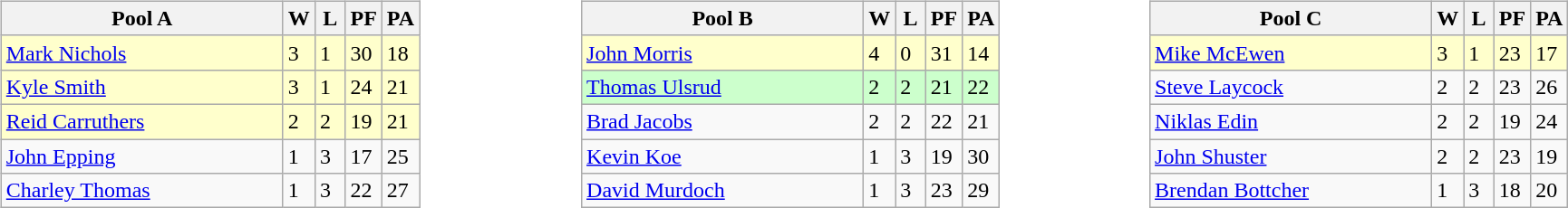<table>
<tr>
<td valign=top width=10%><br><table class=wikitable>
<tr>
<th width=200>Pool A</th>
<th width=15>W</th>
<th width=15>L</th>
<th width=15>PF</th>
<th width=15>PA</th>
</tr>
<tr bgcolor=#ffffcc>
<td> <a href='#'>Mark Nichols</a></td>
<td>3</td>
<td>1</td>
<td>30</td>
<td>18</td>
</tr>
<tr bgcolor=#ffffcc>
<td> <a href='#'>Kyle Smith</a></td>
<td>3</td>
<td>1</td>
<td>24</td>
<td>21</td>
</tr>
<tr bgcolor=#ffffcc>
<td> <a href='#'>Reid Carruthers</a></td>
<td>2</td>
<td>2</td>
<td>19</td>
<td>21</td>
</tr>
<tr>
<td> <a href='#'>John Epping</a></td>
<td>1</td>
<td>3</td>
<td>17</td>
<td>25</td>
</tr>
<tr>
<td> <a href='#'>Charley Thomas</a></td>
<td>1</td>
<td>3</td>
<td>22</td>
<td>27</td>
</tr>
</table>
</td>
<td valign=top width=10%><br><table class=wikitable>
<tr>
<th width=200>Pool B</th>
<th width=15>W</th>
<th width=15>L</th>
<th width=15>PF</th>
<th width=15>PA</th>
</tr>
<tr bgcolor=#ffffcc>
<td> <a href='#'>John Morris</a></td>
<td>4</td>
<td>0</td>
<td>31</td>
<td>14</td>
</tr>
<tr bgcolor=#ccffcc>
<td> <a href='#'>Thomas Ulsrud</a></td>
<td>2</td>
<td>2</td>
<td>21</td>
<td>22</td>
</tr>
<tr -bgcolor=#ccffcc>
<td> <a href='#'>Brad Jacobs</a></td>
<td>2</td>
<td>2</td>
<td>22</td>
<td>21</td>
</tr>
<tr>
<td> <a href='#'>Kevin Koe</a></td>
<td>1</td>
<td>3</td>
<td>19</td>
<td>30</td>
</tr>
<tr>
<td> <a href='#'>David Murdoch</a></td>
<td>1</td>
<td>3</td>
<td>23</td>
<td>29</td>
</tr>
</table>
</td>
<td valign=top width=10%><br><table class=wikitable>
<tr>
<th width=200>Pool C</th>
<th width=15>W</th>
<th width=15>L</th>
<th width=15>PF</th>
<th width=15>PA</th>
</tr>
<tr bgcolor=#ffffcc>
<td> <a href='#'>Mike McEwen</a></td>
<td>3</td>
<td>1</td>
<td>23</td>
<td>17</td>
</tr>
<tr -bgcolor=#ffffcc>
<td> <a href='#'>Steve Laycock</a></td>
<td>2</td>
<td>2</td>
<td>23</td>
<td>26</td>
</tr>
<tr -bgcolor=#ccffcc>
<td> <a href='#'>Niklas Edin</a></td>
<td>2</td>
<td>2</td>
<td>19</td>
<td>24</td>
</tr>
<tr -bgcolor=#ccffcc>
<td> <a href='#'>John Shuster</a></td>
<td>2</td>
<td>2</td>
<td>23</td>
<td>19</td>
</tr>
<tr>
<td> <a href='#'>Brendan Bottcher</a></td>
<td>1</td>
<td>3</td>
<td>18</td>
<td>20</td>
</tr>
</table>
</td>
</tr>
</table>
